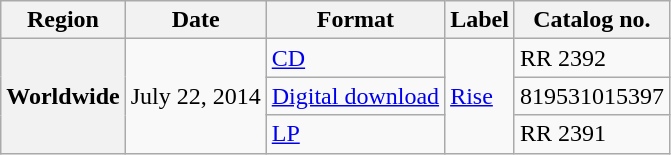<table class="wikitable plainrowheaders">
<tr>
<th>Region</th>
<th>Date</th>
<th>Format</th>
<th>Label</th>
<th>Catalog no.</th>
</tr>
<tr>
<th scope="row" rowspan="3">Worldwide</th>
<td rowspan="3">July 22, 2014</td>
<td><a href='#'>CD</a></td>
<td rowspan="3"><a href='#'>Rise</a></td>
<td>RR 2392</td>
</tr>
<tr>
<td><a href='#'>Digital download</a></td>
<td>819531015397</td>
</tr>
<tr>
<td><a href='#'>LP</a></td>
<td>RR 2391</td>
</tr>
</table>
